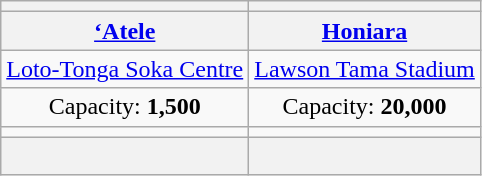<table class="wikitable" style="text-align:center">
<tr>
<th></th>
<th></th>
</tr>
<tr>
<th><a href='#'>‘Atele</a></th>
<th><a href='#'>Honiara</a></th>
</tr>
<tr>
<td><a href='#'>Loto-Tonga Soka Centre</a></td>
<td><a href='#'>Lawson Tama Stadium</a></td>
</tr>
<tr>
<td>Capacity: <strong>1,500</strong></td>
<td>Capacity: <strong>20,000</strong></td>
</tr>
<tr>
<td></td>
<td></td>
</tr>
<tr>
<th rowspan="4"><br></th>
<th rowspan="4"><br></th>
</tr>
</table>
